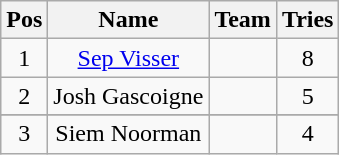<table class="wikitable" style="text-align:center">
<tr>
<th>Pos</th>
<th>Name</th>
<th>Team</th>
<th>Tries</th>
</tr>
<tr>
<td>1</td>
<td><a href='#'>Sep Visser</a></td>
<td></td>
<td>8</td>
</tr>
<tr>
<td>2</td>
<td>Josh Gascoigne</td>
<td></td>
<td>5</td>
</tr>
<tr>
</tr>
<tr>
<td>3</td>
<td>Siem Noorman</td>
<td></td>
<td>4</td>
</tr>
</table>
